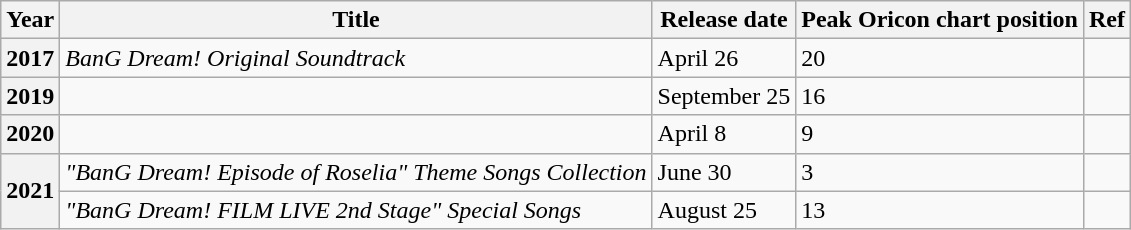<table class="wikitable" text-align: center>
<tr>
<th>Year</th>
<th>Title</th>
<th>Release date</th>
<th>Peak Oricon chart position</th>
<th>Ref</th>
</tr>
<tr>
<th>2017</th>
<td><em>BanG Dream! Original Soundtrack</em></td>
<td>April 26</td>
<td>20</td>
<td></td>
</tr>
<tr>
<th>2019</th>
<td></td>
<td>September 25</td>
<td>16</td>
<td></td>
</tr>
<tr>
<th>2020</th>
<td></td>
<td>April 8</td>
<td>9</td>
<td></td>
</tr>
<tr>
<th rowspan=2>2021</th>
<td><em>"BanG Dream! Episode of Roselia" Theme Songs Collection</em></td>
<td>June 30</td>
<td>3</td>
<td></td>
</tr>
<tr>
<td><em>"BanG Dream! FILM LIVE 2nd Stage" Special Songs</em></td>
<td>August 25</td>
<td>13</td>
<td></td>
</tr>
</table>
